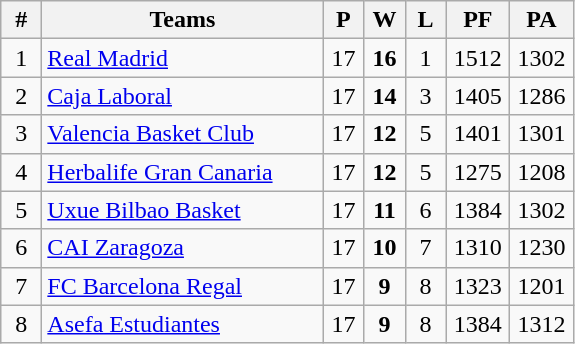<table class="wikitable" style="text-align: center;">
<tr>
<th width=20>#</th>
<th width=180>Teams</th>
<th width=20>P</th>
<th width=20>W</th>
<th width=20>L</th>
<th width=35>PF</th>
<th width=35>PA</th>
</tr>
<tr>
<td>1</td>
<td align="left"><a href='#'>Real Madrid</a></td>
<td>17</td>
<td><strong>16</strong></td>
<td>1</td>
<td>1512</td>
<td>1302</td>
</tr>
<tr>
<td>2</td>
<td align="left"><a href='#'>Caja Laboral</a></td>
<td>17</td>
<td><strong>14</strong></td>
<td>3</td>
<td>1405</td>
<td>1286</td>
</tr>
<tr>
<td>3</td>
<td align="left"><a href='#'>Valencia Basket Club</a></td>
<td>17</td>
<td><strong>12</strong></td>
<td>5</td>
<td>1401</td>
<td>1301</td>
</tr>
<tr>
<td>4</td>
<td align="left"><a href='#'>Herbalife Gran Canaria</a></td>
<td>17</td>
<td><strong>12</strong></td>
<td>5</td>
<td>1275</td>
<td>1208</td>
</tr>
<tr>
<td>5</td>
<td align="left"><a href='#'>Uxue Bilbao Basket</a></td>
<td>17</td>
<td><strong>11</strong></td>
<td>6</td>
<td>1384</td>
<td>1302</td>
</tr>
<tr>
<td>6</td>
<td align="left"><a href='#'>CAI Zaragoza</a></td>
<td>17</td>
<td><strong>10</strong></td>
<td>7</td>
<td>1310</td>
<td>1230</td>
</tr>
<tr>
<td>7</td>
<td align="left"><a href='#'>FC Barcelona Regal</a></td>
<td>17</td>
<td><strong>9</strong></td>
<td>8</td>
<td>1323</td>
<td>1201</td>
</tr>
<tr>
<td>8</td>
<td align="left"><a href='#'>Asefa Estudiantes</a></td>
<td>17</td>
<td><strong>9</strong></td>
<td>8</td>
<td>1384</td>
<td>1312</td>
</tr>
</table>
